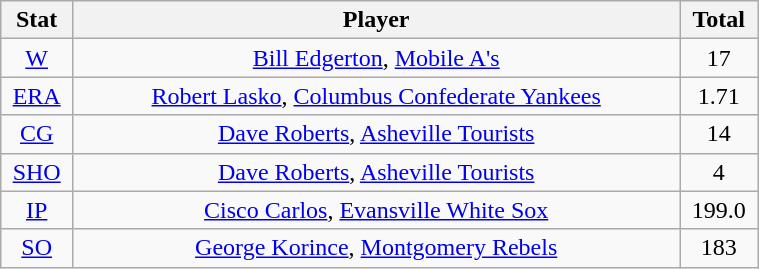<table class="wikitable" width="40%" style="text-align:center;">
<tr>
<th width="5%">Stat</th>
<th width="60%">Player</th>
<th width="5%">Total</th>
</tr>
<tr>
<td><a href='#'>W</a></td>
<td><a href='#'>Bill Edgerton</a>, <a href='#'>Mobile A's</a></td>
<td>17</td>
</tr>
<tr>
<td><a href='#'>ERA</a></td>
<td><a href='#'>Robert Lasko</a>, <a href='#'>Columbus Confederate Yankees</a></td>
<td>1.71</td>
</tr>
<tr>
<td><a href='#'>CG</a></td>
<td><a href='#'>Dave Roberts</a>, <a href='#'>Asheville Tourists</a></td>
<td>14</td>
</tr>
<tr>
<td><a href='#'>SHO</a></td>
<td><a href='#'>Dave Roberts</a>, <a href='#'>Asheville Tourists</a></td>
<td>4</td>
</tr>
<tr>
<td><a href='#'>IP</a></td>
<td><a href='#'>Cisco Carlos</a>, <a href='#'>Evansville White Sox</a></td>
<td>199.0</td>
</tr>
<tr>
<td><a href='#'>SO</a></td>
<td><a href='#'>George Korince</a>, <a href='#'>Montgomery Rebels</a></td>
<td>183</td>
</tr>
</table>
